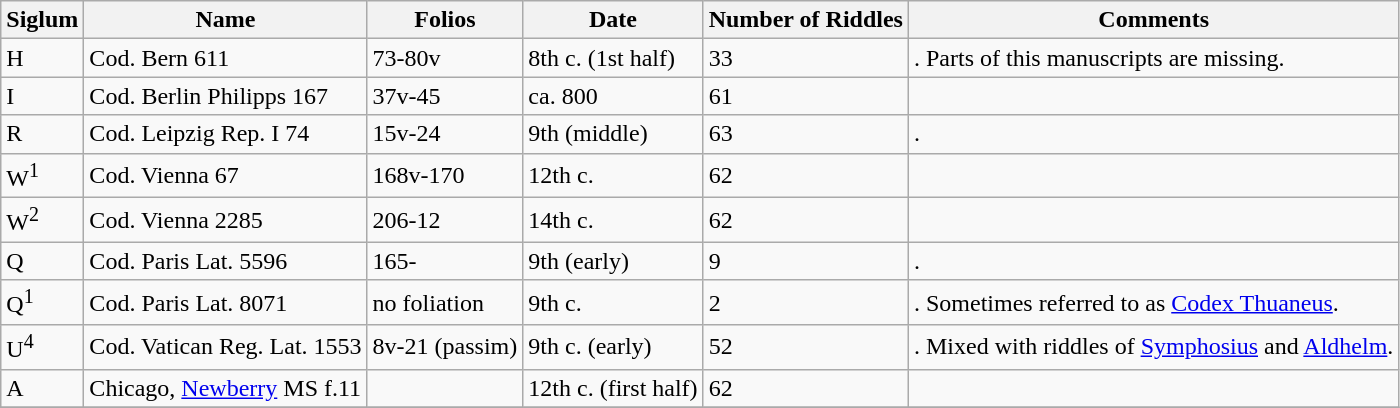<table class="wikitable sortable">
<tr>
<th>Siglum</th>
<th>Name</th>
<th>Folios</th>
<th>Date</th>
<th>Number of Riddles</th>
<th>Comments</th>
</tr>
<tr>
<td>H</td>
<td>Cod. Bern 611</td>
<td>73-80v</td>
<td>8th c. (1st half)</td>
<td>33</td>
<td>. Parts of this manuscripts are missing.</td>
</tr>
<tr>
<td>I</td>
<td>Cod. Berlin Philipps 167</td>
<td>37v-45</td>
<td>ca. 800</td>
<td>61</td>
<td></td>
</tr>
<tr>
<td>R</td>
<td>Cod. Leipzig Rep. I 74</td>
<td>15v-24</td>
<td>9th (middle)</td>
<td>63</td>
<td>.</td>
</tr>
<tr>
<td>W<sup>1</sup></td>
<td>Cod. Vienna 67</td>
<td>168v-170</td>
<td>12th c.</td>
<td>62</td>
<td></td>
</tr>
<tr>
<td>W<sup>2</sup></td>
<td>Cod. Vienna 2285</td>
<td>206-12</td>
<td>14th c.</td>
<td>62</td>
<td></td>
</tr>
<tr>
<td>Q</td>
<td>Cod. Paris Lat. 5596</td>
<td>165-</td>
<td>9th (early)</td>
<td>9</td>
<td>.</td>
</tr>
<tr>
<td>Q<sup>1</sup></td>
<td>Cod. Paris Lat. 8071</td>
<td>no foliation</td>
<td>9th c.</td>
<td>2</td>
<td>. Sometimes referred to as <a href='#'>Codex Thuaneus</a>.</td>
</tr>
<tr>
<td>U<sup>4</sup></td>
<td>Cod. Vatican Reg. Lat. 1553</td>
<td>8v-21 (passim)</td>
<td>9th c. (early)</td>
<td>52</td>
<td>. Mixed with riddles of <a href='#'>Symphosius</a> and <a href='#'>Aldhelm</a>.</td>
</tr>
<tr>
<td>A</td>
<td>Chicago, <a href='#'>Newberry</a> MS f.11</td>
<td></td>
<td>12th c. (first half)</td>
<td>62</td>
<td></td>
</tr>
<tr>
</tr>
</table>
